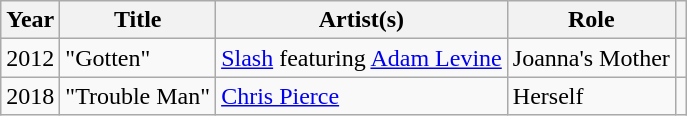<table class="wikitable sortable">
<tr>
<th>Year</th>
<th>Title</th>
<th>Artist(s)</th>
<th>Role</th>
<th class="unsortable"></th>
</tr>
<tr>
<td>2012</td>
<td>"Gotten"</td>
<td><a href='#'>Slash</a> featuring <a href='#'>Adam Levine</a></td>
<td>Joanna's Mother</td>
<td></td>
</tr>
<tr>
<td>2018</td>
<td>"Trouble Man"</td>
<td><a href='#'>Chris Pierce</a></td>
<td>Herself</td>
</tr>
</table>
